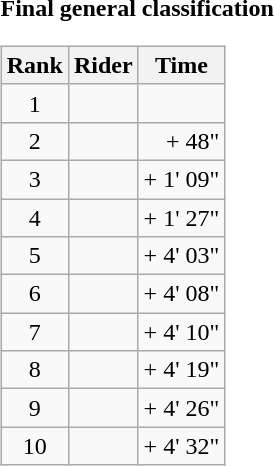<table>
<tr>
<td><strong>Final general classification</strong><br><table class="wikitable">
<tr>
<th scope="col">Rank</th>
<th scope="col">Rider</th>
<th scope="col">Time</th>
</tr>
<tr>
<td style="text-align:center;">1</td>
<td></td>
<td style="text-align:right;"></td>
</tr>
<tr>
<td style="text-align:center;">2</td>
<td></td>
<td style="text-align:right;">+ 48"</td>
</tr>
<tr>
<td style="text-align:center;">3</td>
<td></td>
<td style="text-align:right;">+ 1' 09"</td>
</tr>
<tr>
<td style="text-align:center;">4</td>
<td></td>
<td style="text-align:right;">+ 1' 27"</td>
</tr>
<tr>
<td style="text-align:center;">5</td>
<td></td>
<td style="text-align:right;">+ 4' 03"</td>
</tr>
<tr>
<td style="text-align:center;">6</td>
<td></td>
<td style="text-align:right;">+ 4' 08"</td>
</tr>
<tr>
<td style="text-align:center;">7</td>
<td></td>
<td style="text-align:right;">+ 4' 10"</td>
</tr>
<tr>
<td style="text-align:center;">8</td>
<td></td>
<td style="text-align:right;">+ 4' 19"</td>
</tr>
<tr>
<td style="text-align:center;">9</td>
<td></td>
<td style="text-align:right;">+ 4' 26"</td>
</tr>
<tr>
<td style="text-align:center;">10</td>
<td></td>
<td style="text-align:right;">+ 4' 32"</td>
</tr>
</table>
</td>
</tr>
</table>
